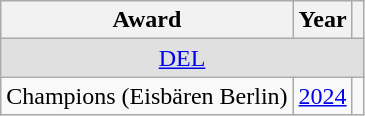<table class="wikitable">
<tr>
<th>Award</th>
<th>Year</th>
<th></th>
</tr>
<tr ALIGN="center" bgcolor="#e0e0e0">
<td colspan="3"><a href='#'>DEL</a></td>
</tr>
<tr>
<td>Champions (Eisbären Berlin)</td>
<td><a href='#'>2024</a></td>
<td></td>
</tr>
</table>
